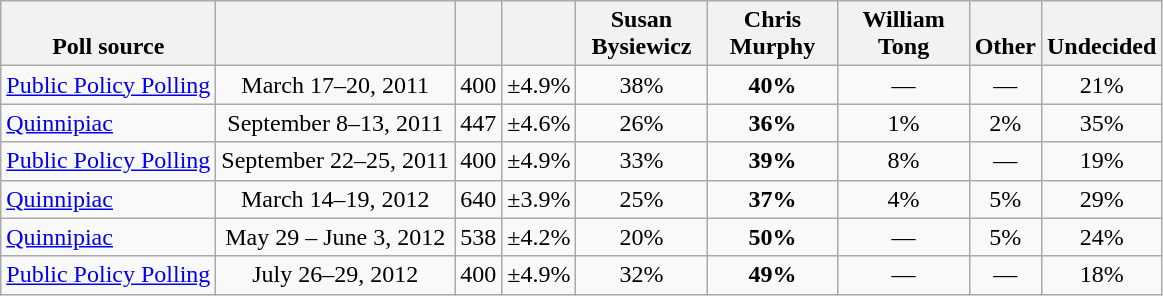<table class="wikitable" style="text-align:center">
<tr valign= bottom>
<th>Poll source</th>
<th></th>
<th></th>
<th></th>
<th style="width:80px;">Susan<br>Bysiewicz</th>
<th style="width:80px;">Chris<br>Murphy</th>
<th style="width:80px;">William<br>Tong</th>
<th>Other</th>
<th>Undecided</th>
</tr>
<tr>
<td align=left><a href='#'>Public Policy Polling</a></td>
<td>March 17–20, 2011</td>
<td>400</td>
<td>±4.9%</td>
<td>38%</td>
<td><strong>40%</strong></td>
<td>—</td>
<td>—</td>
<td>21%</td>
</tr>
<tr>
<td align=left><a href='#'>Quinnipiac</a></td>
<td>September 8–13, 2011</td>
<td>447</td>
<td>±4.6%</td>
<td>26%</td>
<td><strong>36%</strong></td>
<td>1%</td>
<td>2%</td>
<td>35%</td>
</tr>
<tr>
<td align=left><a href='#'>Public Policy Polling</a></td>
<td>September 22–25, 2011</td>
<td>400</td>
<td>±4.9%</td>
<td>33%</td>
<td><strong>39%</strong></td>
<td>8%</td>
<td>—</td>
<td>19%</td>
</tr>
<tr>
<td align=left><a href='#'>Quinnipiac</a></td>
<td>March 14–19, 2012</td>
<td>640</td>
<td>±3.9%</td>
<td>25%</td>
<td><strong>37%</strong></td>
<td>4%</td>
<td>5%</td>
<td>29%</td>
</tr>
<tr>
<td align=left><a href='#'>Quinnipiac</a></td>
<td>May 29 – June 3, 2012</td>
<td>538</td>
<td>±4.2%</td>
<td>20%</td>
<td><strong>50%</strong></td>
<td>—</td>
<td>5%</td>
<td>24%</td>
</tr>
<tr>
<td align=left><a href='#'>Public Policy Polling</a></td>
<td>July 26–29, 2012</td>
<td>400</td>
<td>±4.9%</td>
<td>32%</td>
<td><strong>49%</strong></td>
<td>—</td>
<td>—</td>
<td>18%</td>
</tr>
</table>
